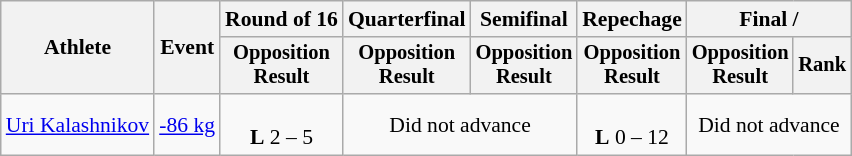<table class="wikitable" style="font-size:90%">
<tr>
<th rowspan="2">Athlete</th>
<th rowspan="2">Event</th>
<th>Round of 16</th>
<th>Quarterfinal</th>
<th>Semifinal</th>
<th>Repechage</th>
<th colspan=2>Final / </th>
</tr>
<tr style="font-size: 95%">
<th>Opposition<br>Result</th>
<th>Opposition<br>Result</th>
<th>Opposition<br>Result</th>
<th>Opposition<br>Result</th>
<th>Opposition<br>Result</th>
<th>Rank</th>
</tr>
<tr align=center>
<td align=left><a href='#'>Uri Kalashnikov</a></td>
<td align=left><a href='#'>-86 kg</a></td>
<td><br><strong>L</strong> 2 – 5</td>
<td colspan="2">Did not advance</td>
<td><br><strong>L</strong> 0 – 12</td>
<td colspan="2">Did not advance</td>
</tr>
</table>
